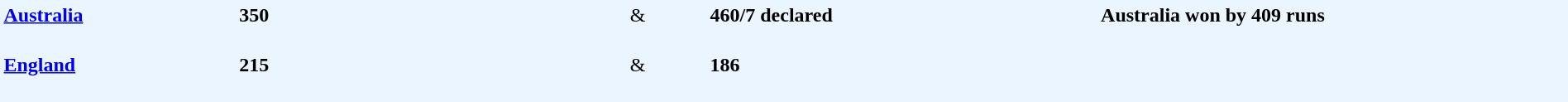<table width="100%" style="background: #EBF5FF">
<tr>
<td width="15%" valign="top"> <strong><a href='#'>Australia</a></strong></td>
<td width="25%" valign="top"><strong>350</strong><br><br></td>
<td width="5%" valign="top">&</td>
<td width="25%" valign="top"><strong>460/7 declared</strong><br></td>
<td width="30%" valign="top" rowspan="2"><strong>Australia won by 409 runs</strong> <br><br></td>
</tr>
<tr>
<td valign="top"> <strong><a href='#'>England</a></strong></td>
<td valign="top"><strong>215</strong><br><br></td>
<td valign="top">&</td>
<td valign="top"><strong>186</strong><br><br></td>
</tr>
</table>
